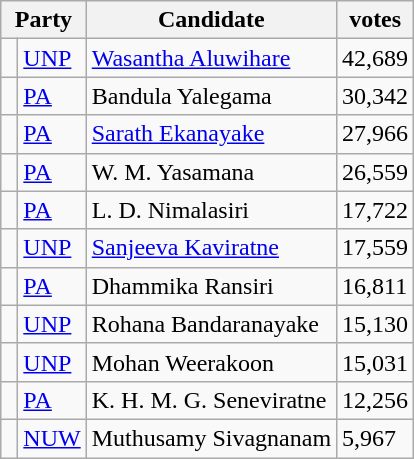<table class="wikitable sortable mw-collapsible">
<tr>
<th colspan="2">Party</th>
<th>Candidate</th>
<th>votes</th>
</tr>
<tr>
<td bgcolor=> </td>
<td align=left><a href='#'>UNP</a></td>
<td><a href='#'>Wasantha Aluwihare</a></td>
<td>42,689</td>
</tr>
<tr>
<td bgcolor=> </td>
<td align=left><a href='#'>PA</a></td>
<td>Bandula Yalegama</td>
<td>30,342</td>
</tr>
<tr>
<td bgcolor=> </td>
<td align=left><a href='#'>PA</a></td>
<td><a href='#'>Sarath Ekanayake</a></td>
<td>27,966</td>
</tr>
<tr>
<td bgcolor=> </td>
<td align=left><a href='#'>PA</a></td>
<td>W. M. Yasamana</td>
<td>26,559</td>
</tr>
<tr>
<td bgcolor=> </td>
<td align=left><a href='#'>PA</a></td>
<td>L. D. Nimalasiri</td>
<td>17,722</td>
</tr>
<tr>
<td bgcolor=> </td>
<td align=left><a href='#'>UNP</a></td>
<td><a href='#'>Sanjeeva Kaviratne</a></td>
<td>17,559</td>
</tr>
<tr>
<td bgcolor=> </td>
<td align=left><a href='#'>PA</a></td>
<td>Dhammika Ransiri</td>
<td>16,811</td>
</tr>
<tr>
<td bgcolor=> </td>
<td align=left><a href='#'>UNP</a></td>
<td>Rohana Bandaranayake</td>
<td>15,130</td>
</tr>
<tr>
<td bgcolor=> </td>
<td align=left><a href='#'>UNP</a></td>
<td>Mohan Weerakoon</td>
<td>15,031</td>
</tr>
<tr>
<td bgcolor=> </td>
<td align=left><a href='#'>PA</a></td>
<td>K. H. M. G. Seneviratne</td>
<td>12,256</td>
</tr>
<tr>
<td bgcolor=> </td>
<td align=left><a href='#'>NUW</a></td>
<td>Muthusamy Sivagnanam</td>
<td>5,967</td>
</tr>
</table>
